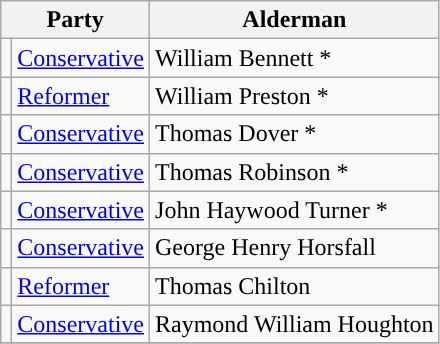<table class="wikitable">
<tr>
<th colspan="2">Party</th>
<th>Alderman</th>
</tr>
<tr>
<td style="background-color:"></td>
<td><a href='#'>Conservative</a></td>
<td>William Bennett *</td>
</tr>
<tr>
<td style="background-color:"></td>
<td><a href='#'>Reformer</a></td>
<td>William Preston *</td>
</tr>
<tr>
<td style="background-color:"></td>
<td><a href='#'>Conservative</a></td>
<td>Thomas Dover *</td>
</tr>
<tr>
<td style="background-color:"></td>
<td><a href='#'>Conservative</a></td>
<td>Thomas Robinson *</td>
</tr>
<tr>
<td style="background-color:"></td>
<td><a href='#'>Conservative</a></td>
<td>John Haywood Turner *</td>
</tr>
<tr>
<td style="background-color:"></td>
<td><a href='#'>Conservative</a></td>
<td>George Henry Horsfall</td>
</tr>
<tr>
<td style="background-color:"></td>
<td><a href='#'>Reformer</a></td>
<td>Thomas Chilton</td>
</tr>
<tr>
<td style="background-color:"></td>
<td><a href='#'>Conservative</a></td>
<td>Raymond William Houghton</td>
</tr>
<tr>
</tr>
</table>
